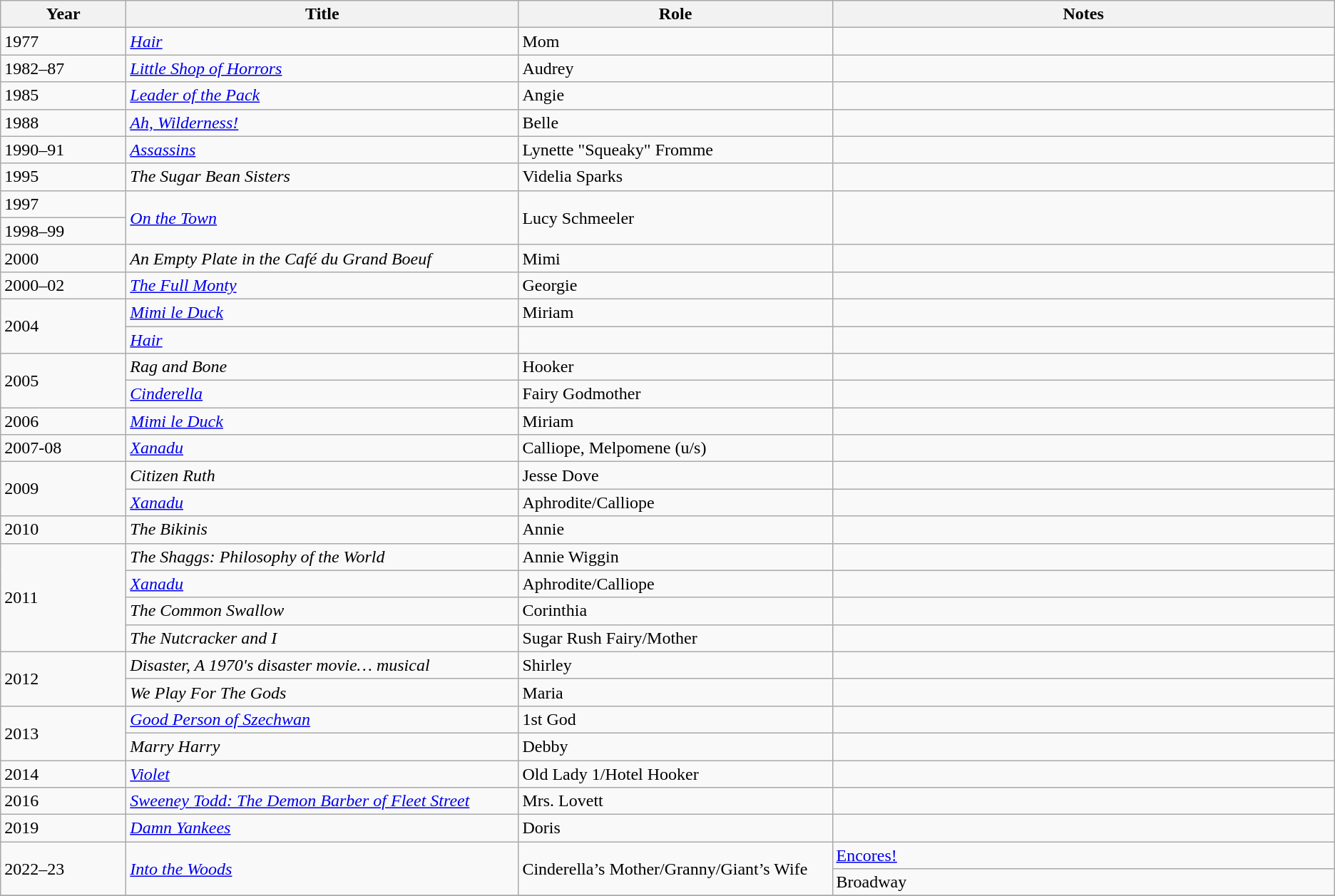<table class="wikitable">
<tr>
<th width=8%>Year</th>
<th width=25%>Title</th>
<th width=20%>Role</th>
<th width=32%>Notes</th>
</tr>
<tr>
<td>1977</td>
<td><em><a href='#'>Hair</a></em></td>
<td>Mom</td>
<td></td>
</tr>
<tr>
<td>1982–87</td>
<td><em><a href='#'>Little Shop of Horrors</a></em></td>
<td>Audrey</td>
<td></td>
</tr>
<tr>
<td>1985</td>
<td><em><a href='#'>Leader of the Pack</a></em></td>
<td>Angie</td>
<td></td>
</tr>
<tr>
<td>1988</td>
<td><em><a href='#'>Ah, Wilderness!</a></em></td>
<td>Belle</td>
<td></td>
</tr>
<tr>
<td>1990–91</td>
<td><em><a href='#'>Assassins</a></em></td>
<td>Lynette "Squeaky" Fromme</td>
<td></td>
</tr>
<tr>
<td>1995</td>
<td><em>The Sugar Bean Sisters</em></td>
<td>Videlia Sparks</td>
<td></td>
</tr>
<tr>
<td>1997</td>
<td rowspan=2><em><a href='#'>On the Town</a></em></td>
<td rowspan=2>Lucy Schmeeler</td>
<td rowspan=2></td>
</tr>
<tr>
<td>1998–99</td>
</tr>
<tr>
<td>2000</td>
<td><em>An Empty Plate in the Café du Grand Boeuf</em></td>
<td>Mimi</td>
<td></td>
</tr>
<tr>
<td>2000–02</td>
<td><em><a href='#'>The Full Monty</a></em></td>
<td>Georgie</td>
<td></td>
</tr>
<tr>
<td rowspan=2>2004</td>
<td><em><a href='#'>Mimi le Duck</a></em></td>
<td>Miriam</td>
<td></td>
</tr>
<tr>
<td><em><a href='#'>Hair</a></em></td>
<td></td>
<td></td>
</tr>
<tr>
<td rowspan=2>2005</td>
<td><em>Rag and Bone</em></td>
<td>Hooker</td>
<td></td>
</tr>
<tr>
<td><em><a href='#'>Cinderella</a></em></td>
<td>Fairy Godmother</td>
<td></td>
</tr>
<tr>
<td>2006</td>
<td><em><a href='#'>Mimi le Duck</a></em></td>
<td>Miriam</td>
<td></td>
</tr>
<tr>
<td>2007-08</td>
<td><em><a href='#'>Xanadu</a></em></td>
<td>Calliope, Melpomene (u/s)</td>
<td></td>
</tr>
<tr>
<td rowspan=2>2009</td>
<td><em>Citizen Ruth</em></td>
<td>Jesse Dove</td>
<td></td>
</tr>
<tr>
<td><em><a href='#'>Xanadu</a></em></td>
<td>Aphrodite/Calliope</td>
<td></td>
</tr>
<tr>
<td>2010</td>
<td><em>The Bikinis</em></td>
<td>Annie</td>
<td></td>
</tr>
<tr>
<td rowspan=4>2011</td>
<td><em>The Shaggs: Philosophy of the World</em></td>
<td>Annie Wiggin</td>
<td></td>
</tr>
<tr>
<td><em><a href='#'>Xanadu</a></em></td>
<td>Aphrodite/Calliope</td>
<td></td>
</tr>
<tr>
<td><em>The Common Swallow</em></td>
<td>Corinthia</td>
<td></td>
</tr>
<tr>
<td><em>The Nutcracker and I</em></td>
<td>Sugar Rush Fairy/Mother</td>
<td></td>
</tr>
<tr>
<td rowspan=2>2012</td>
<td><em>Disaster, A 1970's disaster movie… musical</em></td>
<td>Shirley</td>
<td></td>
</tr>
<tr>
<td><em>We Play For The Gods</em></td>
<td>Maria</td>
<td></td>
</tr>
<tr>
<td rowspan=2>2013</td>
<td><em><a href='#'>Good Person of Szechwan</a></em></td>
<td>1st God</td>
<td></td>
</tr>
<tr>
<td><em>Marry Harry</em></td>
<td>Debby</td>
<td></td>
</tr>
<tr>
<td>2014</td>
<td><em><a href='#'>Violet</a></em></td>
<td>Old Lady 1/Hotel Hooker</td>
<td></td>
</tr>
<tr>
<td>2016</td>
<td><em><a href='#'>Sweeney Todd: The Demon Barber of Fleet Street</a></em></td>
<td>Mrs. Lovett</td>
<td></td>
</tr>
<tr>
<td>2019</td>
<td><em><a href='#'>Damn Yankees</a></em></td>
<td>Doris</td>
<td></td>
</tr>
<tr>
<td rowspan=2>2022–23</td>
<td rowspan=2><em><a href='#'>Into the Woods</a></em></td>
<td rowspan=2>Cinderella’s Mother/Granny/Giant’s Wife</td>
<td><a href='#'>Encores!</a></td>
</tr>
<tr>
<td>Broadway</td>
</tr>
<tr>
</tr>
</table>
